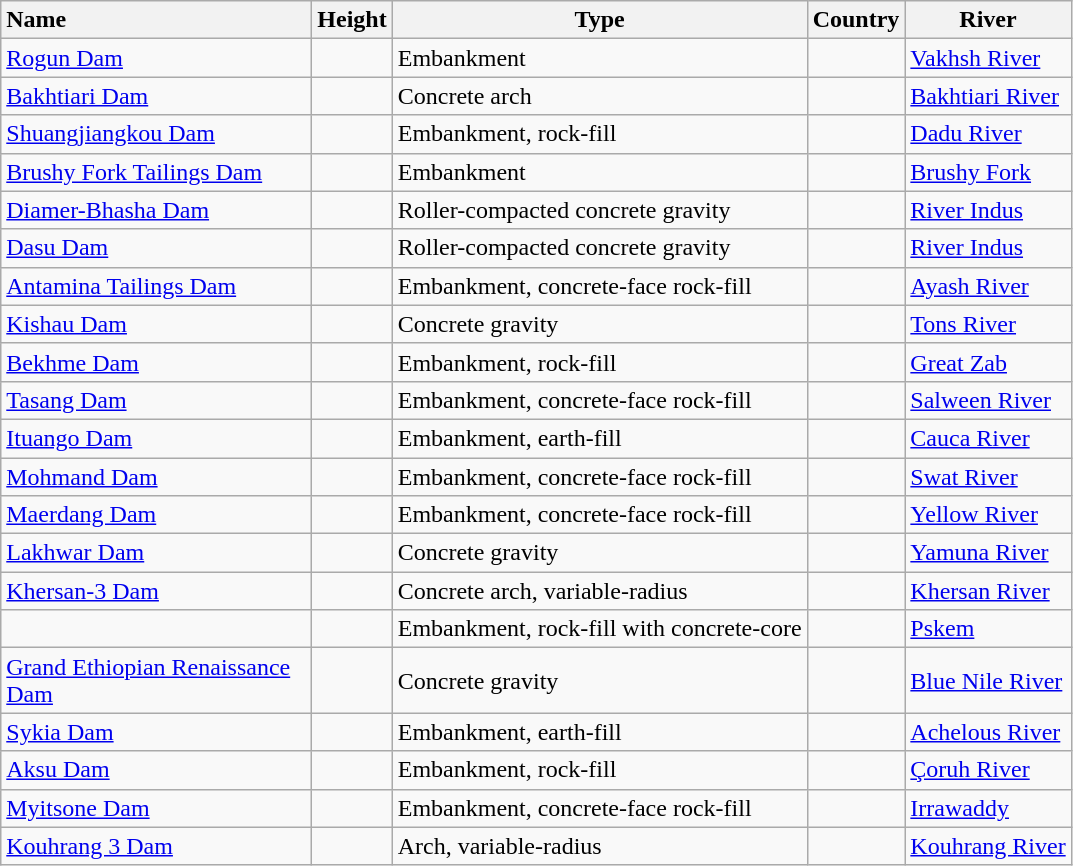<table class="wikitable sortable">
<tr>
<th style="text-align:left; width:200px;">Name</th>
<th>Height</th>
<th>Type</th>
<th>Country</th>
<th>River</th>
</tr>
<tr>
<td><a href='#'>Rogun Dam</a></td>
<td></td>
<td>Embankment</td>
<td></td>
<td><a href='#'>Vakhsh River</a></td>
</tr>
<tr>
<td><a href='#'>Bakhtiari Dam</a></td>
<td></td>
<td>Concrete arch</td>
<td></td>
<td><a href='#'>Bakhtiari River</a></td>
</tr>
<tr>
<td><a href='#'>Shuangjiangkou Dam</a></td>
<td></td>
<td>Embankment, rock-fill</td>
<td></td>
<td><a href='#'>Dadu River</a></td>
</tr>
<tr>
<td><a href='#'>Brushy Fork Tailings Dam</a></td>
<td></td>
<td>Embankment</td>
<td></td>
<td><a href='#'>Brushy Fork</a></td>
</tr>
<tr>
<td><a href='#'>Diamer-Bhasha Dam</a></td>
<td></td>
<td>Roller-compacted concrete gravity</td>
<td></td>
<td><a href='#'>River Indus</a></td>
</tr>
<tr>
<td><a href='#'>Dasu Dam</a></td>
<td></td>
<td>Roller-compacted concrete gravity</td>
<td></td>
<td><a href='#'>River Indus</a></td>
</tr>
<tr>
<td><a href='#'>Antamina Tailings Dam</a></td>
<td></td>
<td>Embankment, concrete-face rock-fill</td>
<td></td>
<td><a href='#'>Ayash River</a></td>
</tr>
<tr>
<td><a href='#'>Kishau Dam</a></td>
<td></td>
<td>Concrete gravity</td>
<td></td>
<td><a href='#'>Tons River</a></td>
</tr>
<tr>
<td><a href='#'>Bekhme Dam</a></td>
<td></td>
<td>Embankment, rock-fill</td>
<td></td>
<td><a href='#'>Great Zab</a></td>
</tr>
<tr>
<td><a href='#'>Tasang Dam</a></td>
<td></td>
<td>Embankment, concrete-face rock-fill</td>
<td></td>
<td><a href='#'>Salween River</a></td>
</tr>
<tr>
<td><a href='#'>Ituango Dam</a></td>
<td></td>
<td>Embankment, earth-fill</td>
<td></td>
<td><a href='#'>Cauca River</a></td>
</tr>
<tr>
<td><a href='#'>Mohmand Dam</a></td>
<td></td>
<td>Embankment, concrete-face rock-fill</td>
<td></td>
<td><a href='#'>Swat River</a></td>
</tr>
<tr>
<td><a href='#'>Maerdang Dam</a></td>
<td></td>
<td>Embankment, concrete-face rock-fill</td>
<td></td>
<td><a href='#'>Yellow River</a></td>
</tr>
<tr>
<td><a href='#'>Lakhwar Dam</a></td>
<td></td>
<td>Concrete gravity</td>
<td></td>
<td><a href='#'>Yamuna River</a></td>
</tr>
<tr>
<td><a href='#'>Khersan-3 Dam</a></td>
<td></td>
<td>Concrete arch, variable-radius</td>
<td></td>
<td><a href='#'>Khersan River</a></td>
</tr>
<tr>
<td></td>
<td></td>
<td>Embankment, rock-fill with concrete-core</td>
<td></td>
<td><a href='#'>Pskem</a></td>
</tr>
<tr>
<td><a href='#'>Grand Ethiopian Renaissance Dam</a></td>
<td></td>
<td>Concrete gravity</td>
<td></td>
<td><a href='#'>Blue Nile River</a></td>
</tr>
<tr>
<td><a href='#'>Sykia Dam</a></td>
<td></td>
<td>Embankment, earth-fill</td>
<td></td>
<td><a href='#'>Achelous River</a></td>
</tr>
<tr>
<td><a href='#'>Aksu Dam</a></td>
<td></td>
<td>Embankment, rock-fill</td>
<td></td>
<td><a href='#'>Çoruh River</a></td>
</tr>
<tr>
<td><a href='#'>Myitsone Dam</a></td>
<td></td>
<td>Embankment, concrete-face rock-fill</td>
<td></td>
<td><a href='#'>Irrawaddy</a></td>
</tr>
<tr>
<td><a href='#'>Kouhrang 3 Dam</a></td>
<td></td>
<td>Arch, variable-radius</td>
<td></td>
<td><a href='#'>Kouhrang River</a></td>
</tr>
</table>
